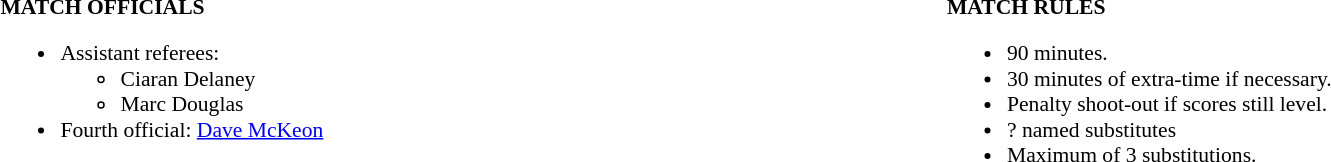<table width=100% style="font-size: 90%">
<tr>
<td width=50% valign=top><br><strong>MATCH OFFICIALS</strong><ul><li>Assistant referees:<ul><li>Ciaran Delaney</li><li>Marc Douglas</li></ul></li><li>Fourth official: <a href='#'>Dave McKeon</a></li></ul></td>
<td width=50% valign=top><br><strong>MATCH RULES</strong><ul><li>90 minutes.</li><li>30 minutes of extra-time if necessary.</li><li>Penalty shoot-out if scores still level.</li><li>? named substitutes</li><li>Maximum of 3 substitutions.</li></ul></td>
</tr>
</table>
